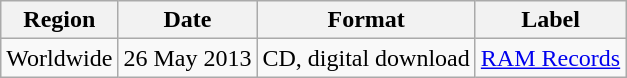<table class="wikitable">
<tr>
<th scope="col">Region</th>
<th scope="col">Date</th>
<th scope="col">Format</th>
<th scope="col">Label</th>
</tr>
<tr>
<td>Worldwide</td>
<td>26 May 2013</td>
<td>CD, digital download</td>
<td><a href='#'>RAM Records</a></td>
</tr>
</table>
